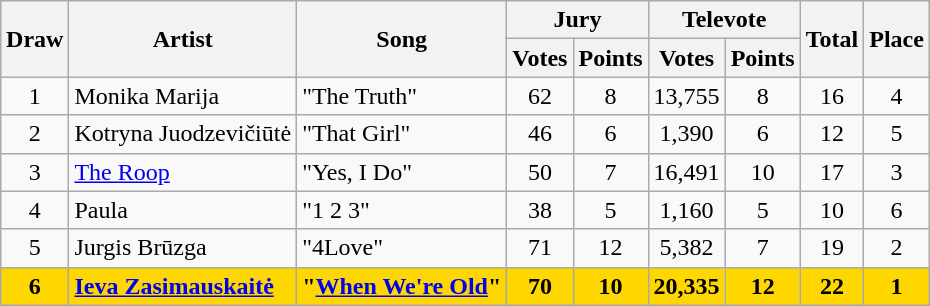<table class="sortable wikitable" style="margin: 1em auto 1em auto; text-align:center">
<tr>
<th rowspan="2">Draw</th>
<th rowspan="2">Artist</th>
<th rowspan="2">Song</th>
<th colspan="2">Jury</th>
<th colspan="2">Televote</th>
<th rowspan="2">Total</th>
<th rowspan="2">Place</th>
</tr>
<tr>
<th>Votes</th>
<th>Points</th>
<th>Votes</th>
<th>Points</th>
</tr>
<tr>
<td>1</td>
<td align="left">Monika Marija</td>
<td align="left">"The Truth"</td>
<td>62</td>
<td>8</td>
<td>13,755</td>
<td>8</td>
<td>16</td>
<td>4</td>
</tr>
<tr>
<td>2</td>
<td align="left">Kotryna Juodzevičiūtė</td>
<td align="left">"That Girl"</td>
<td>46</td>
<td>6</td>
<td>1,390</td>
<td>6</td>
<td>12</td>
<td>5</td>
</tr>
<tr>
<td>3</td>
<td align="left"><a href='#'>The Roop</a></td>
<td align="left">"Yes, I Do"</td>
<td>50</td>
<td>7</td>
<td>16,491</td>
<td>10</td>
<td>17</td>
<td>3</td>
</tr>
<tr>
<td>4</td>
<td align="left">Paula</td>
<td align="left">"1 2 3"</td>
<td>38</td>
<td>5</td>
<td>1,160</td>
<td>5</td>
<td>10</td>
<td>6</td>
</tr>
<tr>
<td>5</td>
<td align="left">Jurgis Brūzga</td>
<td align="left">"4Love"</td>
<td>71</td>
<td>12</td>
<td>5,382</td>
<td>7</td>
<td>19</td>
<td>2</td>
</tr>
<tr style="font-weight:bold; background:gold;">
<td>6</td>
<td align="left"><a href='#'>Ieva Zasimauskaitė</a></td>
<td align="left">"<a href='#'>When We're Old</a>"</td>
<td>70</td>
<td>10</td>
<td>20,335</td>
<td>12</td>
<td>22</td>
<td>1</td>
</tr>
</table>
